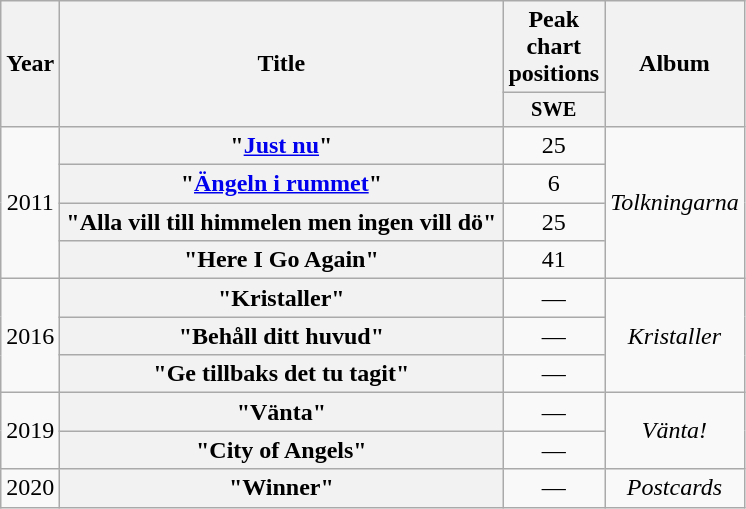<table class="wikitable plainrowheaders" style="text-align:center;">
<tr>
<th scope="col" rowspan="2">Year</th>
<th scope="colw" rowspan="2" style="width:18em;">Title</th>
<th scope="col">Peak chart positions</th>
<th scope="col" rowspan="2">Album</th>
</tr>
<tr>
<th scope="col" style="width:3em;font-size:85%;">SWE<br></th>
</tr>
<tr>
<td rowspan="4">2011</td>
<th scope="row">"<a href='#'>Just nu</a>"</th>
<td>25</td>
<td rowspan="4"><em>Tolkningarna</em></td>
</tr>
<tr>
<th scope="row">"<a href='#'>Ängeln i rummet</a>"</th>
<td>6</td>
</tr>
<tr>
<th scope="row">"Alla vill till himmelen men ingen vill dö" </th>
<td>25</td>
</tr>
<tr>
<th scope="row">"Here I Go Again"</th>
<td>41</td>
</tr>
<tr>
<td rowspan="3">2016</td>
<th scope="row">"Kristaller"</th>
<td>—</td>
<td rowspan="3"><em>Kristaller</em></td>
</tr>
<tr>
<th scope="row">"Behåll ditt huvud"</th>
<td>—</td>
</tr>
<tr>
<th scope="row">"Ge tillbaks det tu tagit"</th>
<td>—</td>
</tr>
<tr>
<td rowspan="2">2019</td>
<th scope="row">"Vänta"</th>
<td>—</td>
<td rowspan="2"><em>Vänta!</em></td>
</tr>
<tr>
<th scope="row">"City of Angels"</th>
<td>—</td>
</tr>
<tr>
<td>2020</td>
<th scope="row">"Winner"</th>
<td>—</td>
<td><em>Postcards</em></td>
</tr>
</table>
